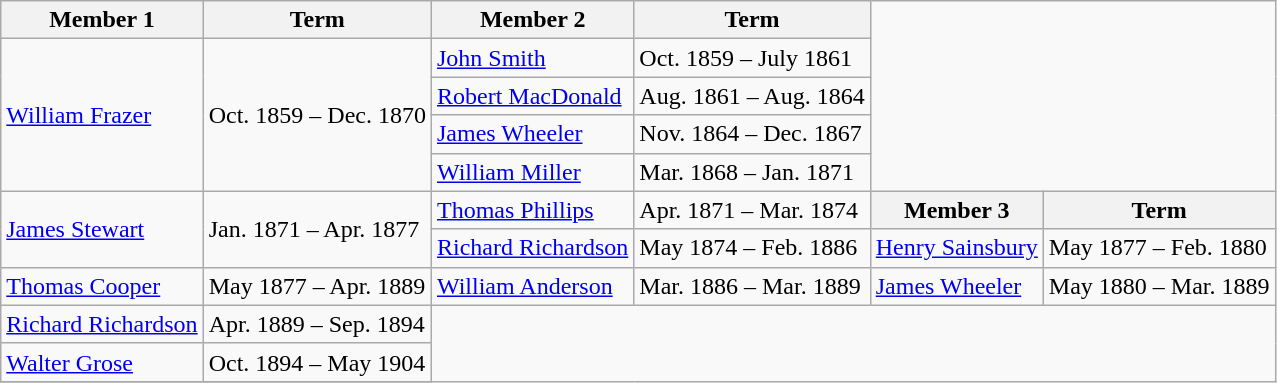<table class="wikitable">
<tr>
<th>Member 1</th>
<th>Term</th>
<th>Member 2</th>
<th>Term</th>
</tr>
<tr>
<td rowspan="4"><a href='#'>William Frazer</a></td>
<td rowspan="4">Oct. 1859 – Dec. 1870</td>
<td><a href='#'>John Smith</a></td>
<td>Oct. 1859 – July 1861</td>
</tr>
<tr>
<td><a href='#'>Robert MacDonald</a></td>
<td>Aug. 1861 – Aug. 1864</td>
</tr>
<tr>
<td><a href='#'>James Wheeler</a></td>
<td>Nov. 1864 – Dec. 1867</td>
</tr>
<tr>
<td><a href='#'>William Miller</a></td>
<td>Mar. 1868 – Jan. 1871</td>
</tr>
<tr>
<td rowspan=2><a href='#'>James Stewart</a></td>
<td rowspan=2>Jan. 1871 – Apr. 1877</td>
<td><a href='#'>Thomas Phillips</a></td>
<td>Apr. 1871 – Mar. 1874</td>
<th>Member 3</th>
<th>Term</th>
</tr>
<tr>
<td><a href='#'>Richard Richardson</a></td>
<td>May 1874 – Feb. 1886</td>
<td><a href='#'>Henry Sainsbury</a></td>
<td>May 1877 – Feb. 1880</td>
</tr>
<tr>
<td><a href='#'>Thomas Cooper</a></td>
<td>May 1877 – Apr. 1889</td>
<td><a href='#'>William Anderson</a></td>
<td>Mar. 1886 – Mar. 1889</td>
<td><a href='#'>James Wheeler</a></td>
<td>May 1880 – Mar. 1889</td>
</tr>
<tr>
<td><a href='#'>Richard Richardson</a></td>
<td>Apr. 1889 – Sep. 1894</td>
</tr>
<tr>
<td><a href='#'>Walter Grose</a></td>
<td>Oct. 1894 – May 1904</td>
</tr>
<tr>
</tr>
</table>
